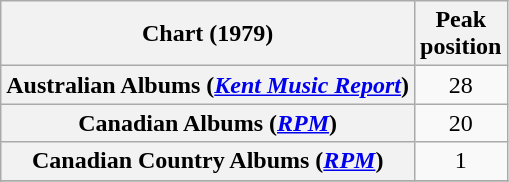<table class="wikitable sortable plainrowheaders" style="text-align:center">
<tr>
<th scope="col">Chart (1979)</th>
<th scope="col">Peak<br> position</th>
</tr>
<tr>
<th scope="row">Australian Albums (<em><a href='#'>Kent Music Report</a></em>)</th>
<td>28</td>
</tr>
<tr>
<th scope="row">Canadian Albums (<em><a href='#'>RPM</a></em>)</th>
<td>20</td>
</tr>
<tr>
<th scope="row">Canadian Country Albums (<em><a href='#'>RPM</a></em>)</th>
<td>1</td>
</tr>
<tr>
</tr>
<tr>
</tr>
<tr>
</tr>
</table>
